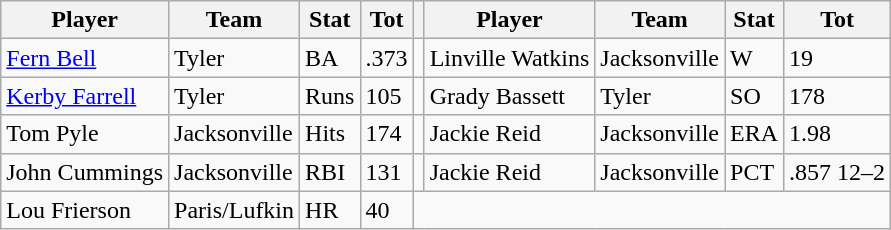<table class="wikitable">
<tr>
<th>Player</th>
<th>Team</th>
<th>Stat</th>
<th>Tot</th>
<th></th>
<th>Player</th>
<th>Team</th>
<th>Stat</th>
<th>Tot</th>
</tr>
<tr>
<td><a href='#'>Fern Bell</a></td>
<td>Tyler</td>
<td>BA</td>
<td>.373</td>
<td></td>
<td>Linville Watkins</td>
<td>Jacksonville</td>
<td>W</td>
<td>19</td>
</tr>
<tr>
<td><a href='#'>Kerby Farrell</a></td>
<td>Tyler</td>
<td>Runs</td>
<td>105</td>
<td></td>
<td>Grady Bassett</td>
<td>Tyler</td>
<td>SO</td>
<td>178</td>
</tr>
<tr>
<td>Tom Pyle</td>
<td>Jacksonville</td>
<td>Hits</td>
<td>174</td>
<td></td>
<td>Jackie Reid</td>
<td>Jacksonville</td>
<td>ERA</td>
<td>1.98</td>
</tr>
<tr>
<td>John Cummings</td>
<td>Jacksonville</td>
<td>RBI</td>
<td>131</td>
<td></td>
<td>Jackie Reid</td>
<td>Jacksonville</td>
<td>PCT</td>
<td>.857 12–2</td>
</tr>
<tr>
<td>Lou Frierson</td>
<td>Paris/Lufkin</td>
<td>HR</td>
<td>40</td>
</tr>
</table>
